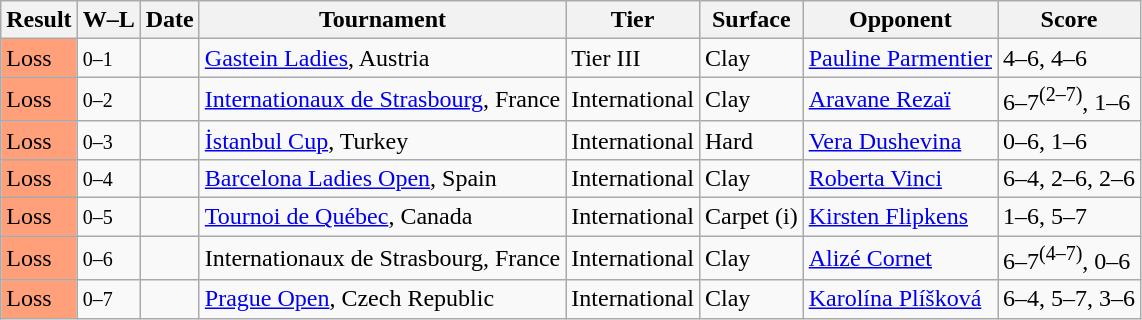<table class="sortable wikitable">
<tr>
<th>Result</th>
<th class=unsortable>W–L</th>
<th>Date</th>
<th>Tournament</th>
<th>Tier</th>
<th>Surface</th>
<th>Opponent</th>
<th class=unsortable>Score</th>
</tr>
<tr>
<td style=background:#ffa07a;>Loss</td>
<td><small>0–1</small></td>
<td><a href='#'></a></td>
<td><a href='#'>Gastein Ladies</a>, Austria</td>
<td>Tier III</td>
<td>Clay</td>
<td> <a href='#'>Pauline Parmentier</a></td>
<td>4–6, 4–6</td>
</tr>
<tr>
<td style=background:#ffa07a;>Loss</td>
<td><small>0–2</small></td>
<td><a href='#'></a></td>
<td><a href='#'>Internationaux de Strasbourg</a>, France</td>
<td>International</td>
<td>Clay</td>
<td> <a href='#'>Aravane Rezaï</a></td>
<td>6–7<sup>(2–7)</sup>, 1–6</td>
</tr>
<tr>
<td style=background:#ffa07a;>Loss</td>
<td><small>0–3</small></td>
<td><a href='#'></a></td>
<td><a href='#'>İstanbul Cup</a>, Turkey</td>
<td>International</td>
<td>Hard</td>
<td> <a href='#'>Vera Dushevina</a></td>
<td>0–6, 1–6</td>
</tr>
<tr>
<td style=background:#ffa07a;>Loss</td>
<td><small>0–4</small></td>
<td><a href='#'></a></td>
<td><a href='#'>Barcelona Ladies Open</a>, Spain</td>
<td>International</td>
<td>Clay</td>
<td> <a href='#'>Roberta Vinci</a></td>
<td>6–4, 2–6, 2–6</td>
</tr>
<tr>
<td style=background:#ffa07a;>Loss</td>
<td><small>0–5</small></td>
<td><a href='#'></a></td>
<td><a href='#'>Tournoi de Québec</a>, Canada</td>
<td>International</td>
<td>Carpet (i)</td>
<td> <a href='#'>Kirsten Flipkens</a></td>
<td>1–6, 5–7</td>
</tr>
<tr>
<td style=background:#ffa07a;>Loss</td>
<td><small>0–6</small></td>
<td><a href='#'></a></td>
<td>Internationaux de Strasbourg, France</td>
<td>International</td>
<td>Clay</td>
<td> <a href='#'>Alizé Cornet</a></td>
<td>6–7<sup>(4–7)</sup>, 0–6</td>
</tr>
<tr>
<td style=background:#ffa07a;>Loss</td>
<td><small>0–7</small></td>
<td><a href='#'></a></td>
<td><a href='#'>Prague Open</a>, Czech Republic</td>
<td>International</td>
<td>Clay</td>
<td> <a href='#'>Karolína Plíšková</a></td>
<td>6–4, 5–7, 3–6</td>
</tr>
</table>
